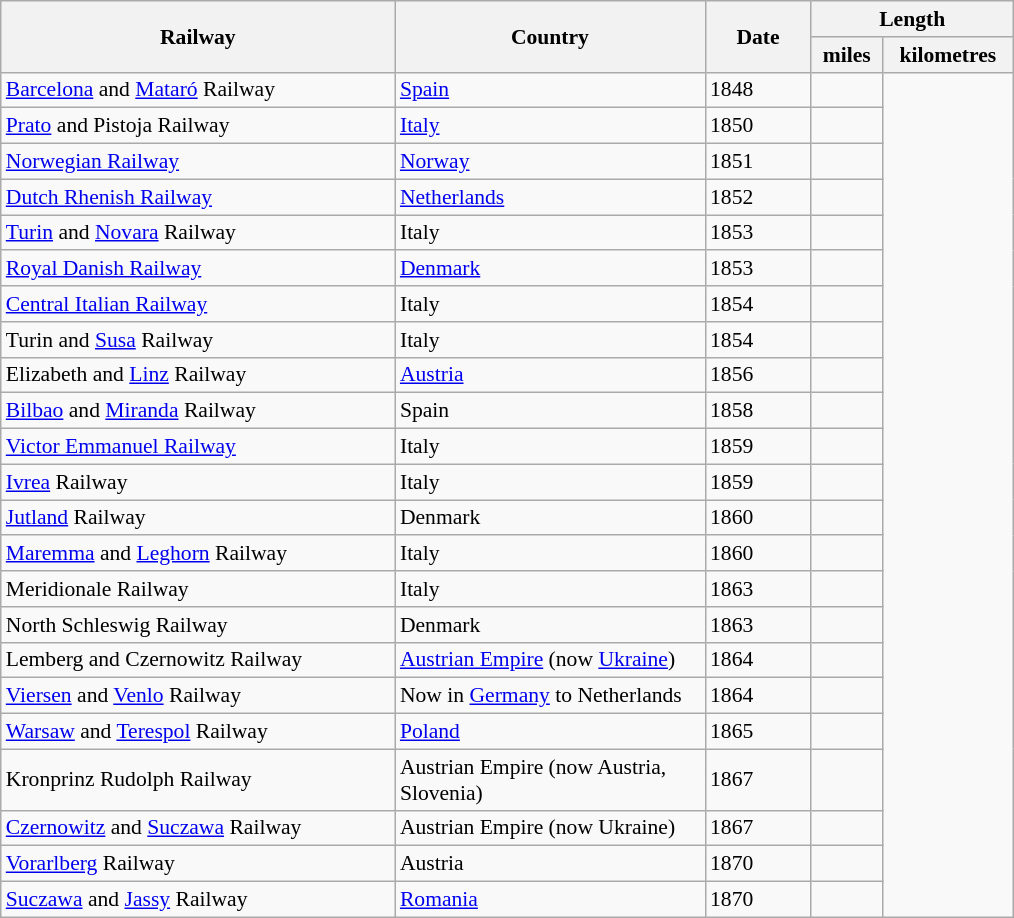<table class="wikitable" style="font-size: 90%;">
<tr>
<th rowspan=2 style="width:256px">Railway</th>
<th rowspan=2 style="width:200px">Country</th>
<th rowspan=2 style="width:64px">Date</th>
<th colspan=2 style="width:128px">Length</th>
</tr>
<tr>
<th>miles</th>
<th>kilometres</th>
</tr>
<tr>
<td><a href='#'>Barcelona</a> and <a href='#'>Mataró</a> Railway</td>
<td><a href='#'>Spain</a></td>
<td>1848</td>
<td></td>
</tr>
<tr>
<td><a href='#'>Prato</a> and Pistoja Railway</td>
<td><a href='#'>Italy</a></td>
<td>1850</td>
<td></td>
</tr>
<tr>
<td><a href='#'>Norwegian Railway</a></td>
<td><a href='#'>Norway</a></td>
<td>1851</td>
<td></td>
</tr>
<tr>
<td><a href='#'>Dutch Rhenish Railway</a></td>
<td><a href='#'>Netherlands</a></td>
<td>1852</td>
<td></td>
</tr>
<tr>
<td><a href='#'>Turin</a> and <a href='#'>Novara</a> Railway</td>
<td>Italy</td>
<td>1853</td>
<td></td>
</tr>
<tr>
<td><a href='#'>Royal Danish Railway</a></td>
<td><a href='#'>Denmark</a></td>
<td>1853</td>
<td></td>
</tr>
<tr>
<td><a href='#'>Central Italian Railway</a></td>
<td>Italy</td>
<td>1854</td>
<td></td>
</tr>
<tr>
<td>Turin and <a href='#'>Susa</a> Railway</td>
<td>Italy</td>
<td>1854</td>
<td></td>
</tr>
<tr>
<td>Elizabeth and <a href='#'>Linz</a> Railway</td>
<td><a href='#'>Austria</a></td>
<td>1856</td>
<td></td>
</tr>
<tr>
<td><a href='#'>Bilbao</a> and <a href='#'>Miranda</a> Railway</td>
<td>Spain</td>
<td>1858</td>
<td></td>
</tr>
<tr>
<td><a href='#'>Victor Emmanuel Railway</a></td>
<td>Italy</td>
<td>1859</td>
<td></td>
</tr>
<tr>
<td><a href='#'>Ivrea</a> Railway</td>
<td>Italy</td>
<td>1859</td>
<td></td>
</tr>
<tr>
<td><a href='#'>Jutland</a> Railway</td>
<td>Denmark</td>
<td>1860</td>
<td></td>
</tr>
<tr>
<td><a href='#'>Maremma</a> and <a href='#'>Leghorn</a> Railway</td>
<td>Italy</td>
<td>1860</td>
<td></td>
</tr>
<tr>
<td>Meridionale Railway</td>
<td>Italy</td>
<td>1863</td>
<td></td>
</tr>
<tr>
<td>North Schleswig Railway</td>
<td>Denmark</td>
<td>1863</td>
<td></td>
</tr>
<tr>
<td>Lemberg and Czernowitz Railway</td>
<td><a href='#'>Austrian Empire</a> (now <a href='#'>Ukraine</a>)</td>
<td>1864</td>
<td></td>
</tr>
<tr>
<td><a href='#'>Viersen</a> and <a href='#'>Venlo</a> Railway</td>
<td>Now in <a href='#'>Germany</a> to Netherlands</td>
<td>1864</td>
<td></td>
</tr>
<tr>
<td><a href='#'>Warsaw</a> and <a href='#'>Terespol</a> Railway</td>
<td><a href='#'>Poland</a></td>
<td>1865</td>
<td></td>
</tr>
<tr>
<td>Kronprinz Rudolph Railway</td>
<td>Austrian Empire (now Austria, Slovenia)</td>
<td>1867</td>
<td></td>
</tr>
<tr>
<td><a href='#'>Czernowitz</a> and <a href='#'>Suczawa</a> Railway</td>
<td>Austrian Empire (now Ukraine)</td>
<td>1867</td>
<td></td>
</tr>
<tr>
<td><a href='#'>Vorarlberg</a> Railway</td>
<td>Austria</td>
<td>1870</td>
<td></td>
</tr>
<tr>
<td><a href='#'>Suczawa</a> and <a href='#'>Jassy</a> Railway</td>
<td><a href='#'>Romania</a></td>
<td>1870</td>
<td></td>
</tr>
</table>
